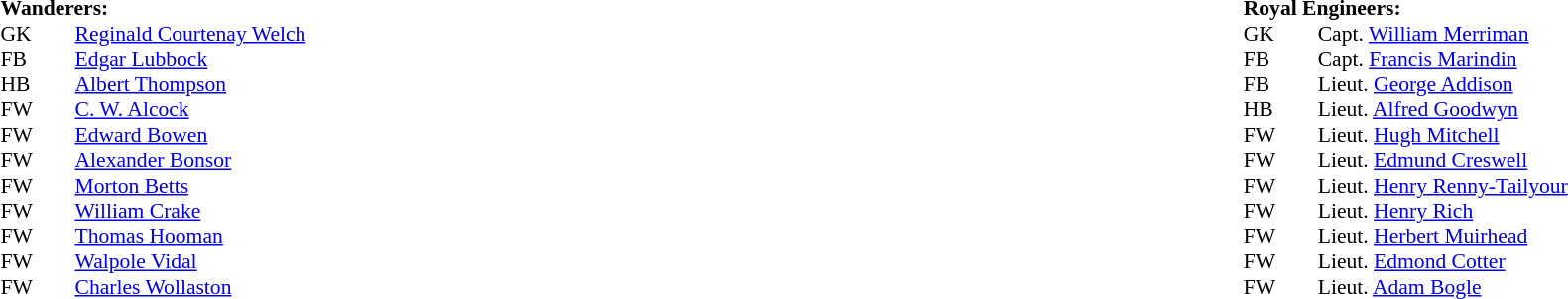<table width="100%">
<tr>
<td valign="top" width="50%"><br><table style="font-size: 90%" cellspacing="0" cellpadding="0">
<tr>
<td colspan="4"><strong>Wanderers:</strong></td>
</tr>
<tr>
<th width=25></th>
<th width=25></th>
</tr>
<tr>
<td>GK</td>
<td></td>
<td> <a href='#'>Reginald Courtenay Welch</a></td>
</tr>
<tr>
<td>FB</td>
<td></td>
<td> <a href='#'>Edgar Lubbock</a></td>
</tr>
<tr>
<td>HB</td>
<td></td>
<td> <a href='#'>Albert Thompson</a></td>
</tr>
<tr>
<td>FW</td>
<td></td>
<td> <a href='#'>C. W. Alcock</a></td>
</tr>
<tr>
<td>FW</td>
<td></td>
<td> <a href='#'>Edward Bowen</a></td>
</tr>
<tr>
<td>FW</td>
<td></td>
<td> <a href='#'>Alexander Bonsor</a></td>
</tr>
<tr>
<td>FW</td>
<td></td>
<td> <a href='#'>Morton Betts</a></td>
</tr>
<tr>
<td>FW</td>
<td></td>
<td> <a href='#'>William Crake</a></td>
</tr>
<tr>
<td>FW</td>
<td></td>
<td> <a href='#'>Thomas Hooman</a></td>
</tr>
<tr>
<td>FW</td>
<td></td>
<td> <a href='#'>Walpole Vidal</a></td>
</tr>
<tr>
<td>FW</td>
<td></td>
<td> <a href='#'>Charles Wollaston</a></td>
</tr>
<tr>
</tr>
</table>
</td>
<td valign="top" width="50%"><br><table style="font-size: 90%" cellspacing="0" cellpadding="0" align="center">
<tr>
<td colspan="4"><strong>Royal Engineers:</strong></td>
</tr>
<tr>
<th width=25></th>
<th width=25></th>
</tr>
<tr>
<td>GK</td>
<td></td>
<td> Capt. <a href='#'>William Merriman</a></td>
</tr>
<tr>
<td>FB</td>
<td></td>
<td> Capt. <a href='#'>Francis Marindin</a></td>
</tr>
<tr>
<td>FB</td>
<td></td>
<td> Lieut. <a href='#'>George Addison</a></td>
</tr>
<tr>
<td>HB</td>
<td></td>
<td> Lieut. <a href='#'>Alfred Goodwyn</a></td>
</tr>
<tr>
<td>FW</td>
<td></td>
<td> Lieut. <a href='#'>Hugh Mitchell</a></td>
</tr>
<tr>
<td>FW</td>
<td></td>
<td> Lieut. <a href='#'>Edmund Creswell</a></td>
</tr>
<tr>
<td>FW</td>
<td></td>
<td> Lieut. <a href='#'>Henry Renny-Tailyour</a></td>
</tr>
<tr>
<td>FW</td>
<td></td>
<td> Lieut. <a href='#'>Henry Rich</a></td>
</tr>
<tr>
<td>FW</td>
<td></td>
<td> Lieut. <a href='#'>Herbert Muirhead</a></td>
</tr>
<tr>
<td>FW</td>
<td></td>
<td> Lieut. <a href='#'>Edmond Cotter</a></td>
</tr>
<tr>
<td>FW</td>
<td></td>
<td> Lieut. <a href='#'>Adam Bogle</a></td>
</tr>
<tr>
</tr>
</table>
</td>
</tr>
</table>
